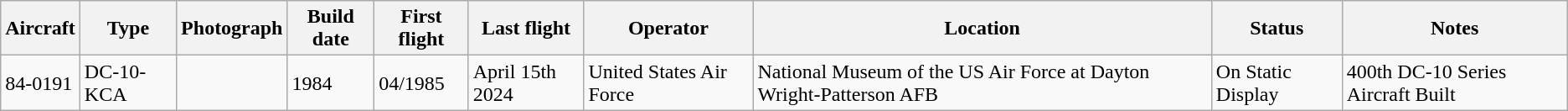<table class="wikitable">
<tr>
<th>Aircraft</th>
<th>Type</th>
<th>Photograph</th>
<th>Build date</th>
<th>First flight</th>
<th>Last flight</th>
<th>Operator</th>
<th>Location</th>
<th>Status</th>
<th>Notes</th>
</tr>
<tr>
<td>84-0191</td>
<td>DC-10-KCA</td>
<td></td>
<td>1984</td>
<td>04/1985</td>
<td>April 15th 2024</td>
<td>United States Air Force</td>
<td>National Museum of the US Air Force at Dayton Wright-Patterson AFB  </td>
<td>On Static Display</td>
<td>400th DC-10 Series Aircraft Built</td>
</tr>
</table>
